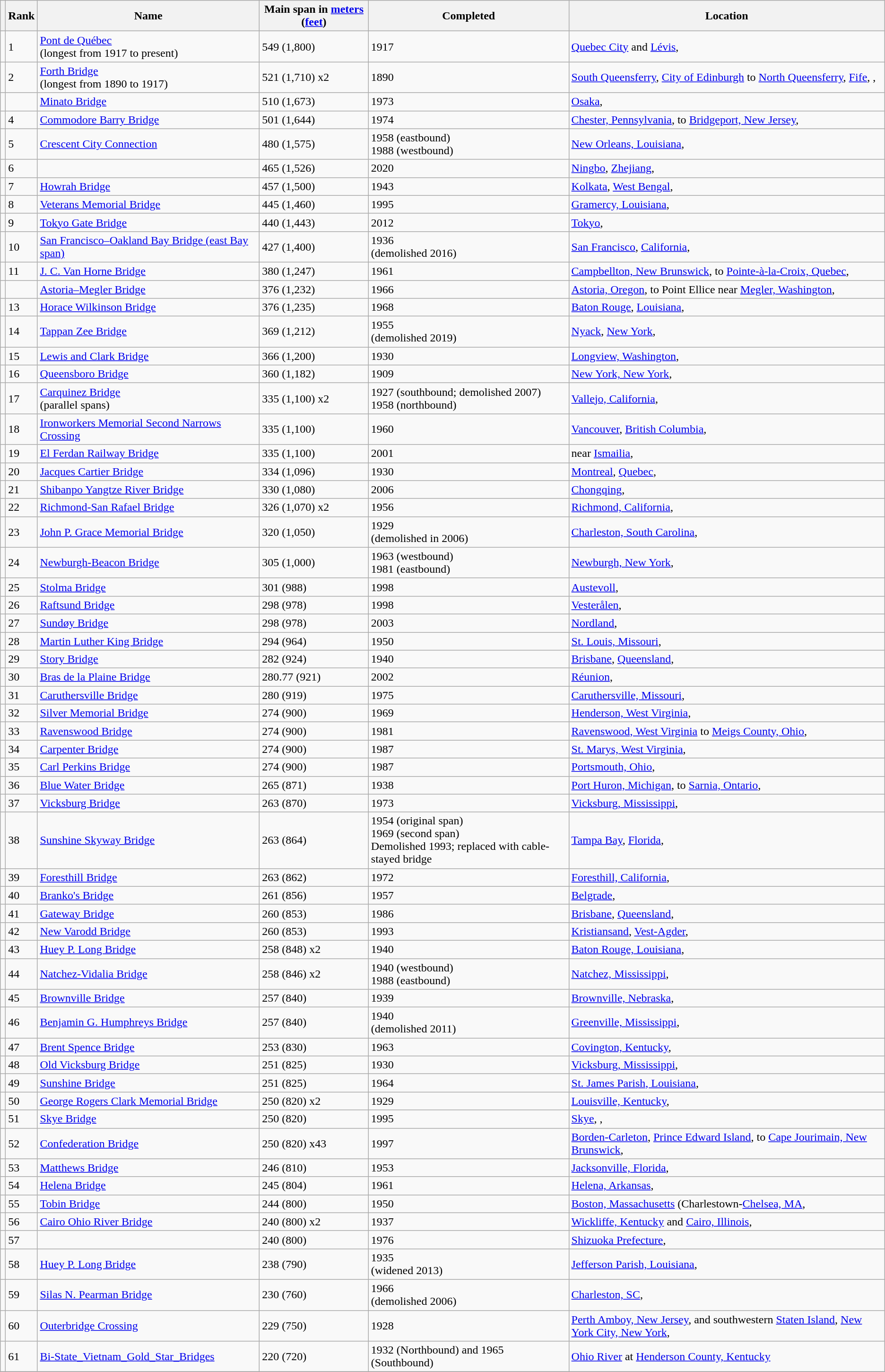<table class="wikitable sortable">
<tr>
<th></th>
<th>Rank</th>
<th>Name</th>
<th>Main span in <a href='#'>meters</a> (<a href='#'>feet</a>)</th>
<th>Completed</th>
<th>Location</th>
</tr>
<tr>
<td></td>
<td>1</td>
<td><a href='#'>Pont de Québec</a><br>(longest from 1917 to present)</td>
<td>549 (1,800)</td>
<td>1917</td>
<td><a href='#'>Quebec City</a> and <a href='#'>Lévis</a>, </td>
</tr>
<tr>
<td></td>
<td>2</td>
<td><a href='#'>Forth Bridge</a><br>(longest from 1890 to 1917)</td>
<td>521 (1,710) x2</td>
<td>1890</td>
<td><a href='#'>South Queensferry</a>, <a href='#'>City of Edinburgh</a> to <a href='#'>North Queensferry</a>, <a href='#'>Fife</a>, , </td>
</tr>
<tr>
<td></td>
<td></td>
<td><a href='#'>Minato Bridge</a></td>
<td>510 (1,673)</td>
<td>1973</td>
<td><a href='#'>Osaka</a>, </td>
</tr>
<tr>
<td></td>
<td>4</td>
<td><a href='#'>Commodore Barry Bridge</a></td>
<td>501 (1,644)</td>
<td>1974</td>
<td><a href='#'>Chester, Pennsylvania</a>, to <a href='#'>Bridgeport, New Jersey</a>, </td>
</tr>
<tr>
<td></td>
<td>5</td>
<td><a href='#'>Crescent City Connection</a><br></td>
<td>480 (1,575)</td>
<td>1958 (eastbound)<br>1988 (westbound)</td>
<td><a href='#'>New Orleans, Louisiana</a>, </td>
</tr>
<tr>
<td></td>
<td>6</td>
<td></td>
<td>465 (1,526)</td>
<td>2020</td>
<td><a href='#'>Ningbo</a>, <a href='#'>Zhejiang</a>, </td>
</tr>
<tr>
<td></td>
<td>7</td>
<td><a href='#'>Howrah Bridge</a></td>
<td>457 (1,500)</td>
<td>1943</td>
<td><a href='#'>Kolkata</a>, <a href='#'>West Bengal</a>, </td>
</tr>
<tr>
<td></td>
<td>8</td>
<td><a href='#'>Veterans Memorial Bridge</a><br></td>
<td>445 (1,460)</td>
<td>1995</td>
<td><a href='#'>Gramercy, Louisiana</a>, </td>
</tr>
<tr>
<td></td>
<td>9</td>
<td><a href='#'>Tokyo Gate Bridge</a></td>
<td>440 (1,443)</td>
<td>2012</td>
<td><a href='#'>Tokyo</a>, </td>
</tr>
<tr>
<td></td>
<td>10</td>
<td><a href='#'>San Francisco–Oakland Bay
Bridge (east Bay span)</a></td>
<td>427 (1,400)</td>
<td>1936<br>(demolished 2016)</td>
<td><a href='#'>San Francisco</a>, <a href='#'>California</a>, </td>
</tr>
<tr>
<td></td>
<td>11</td>
<td><a href='#'>J. C. Van Horne Bridge</a></td>
<td>380 (1,247)</td>
<td>1961</td>
<td><a href='#'>Campbellton, New Brunswick</a>, to <a href='#'>Pointe-à-la-Croix, Quebec</a>, </td>
</tr>
<tr>
<td></td>
<td></td>
<td><a href='#'>Astoria–Megler Bridge</a></td>
<td>376 (1,232)</td>
<td>1966</td>
<td><a href='#'>Astoria, Oregon</a>, to Point Ellice near <a href='#'>Megler, Washington</a>, </td>
</tr>
<tr>
<td></td>
<td>13</td>
<td><a href='#'>Horace Wilkinson Bridge</a></td>
<td>376 (1,235)</td>
<td>1968</td>
<td><a href='#'>Baton Rouge</a>, <a href='#'>Louisiana</a>, </td>
</tr>
<tr>
<td></td>
<td>14</td>
<td><a href='#'>Tappan Zee Bridge</a></td>
<td>369 (1,212)</td>
<td>1955<br>(demolished 2019)</td>
<td><a href='#'>Nyack</a>, <a href='#'>New York</a>, </td>
</tr>
<tr>
<td></td>
<td>15</td>
<td><a href='#'>Lewis and Clark Bridge</a></td>
<td>366 (1,200)</td>
<td>1930</td>
<td><a href='#'>Longview, Washington</a>, </td>
</tr>
<tr>
<td></td>
<td>16</td>
<td><a href='#'>Queensboro Bridge</a></td>
<td>360 (1,182)</td>
<td>1909</td>
<td><a href='#'>New York, New York</a>, </td>
</tr>
<tr>
<td></td>
<td>17</td>
<td><a href='#'>Carquinez Bridge</a><br>(parallel spans)</td>
<td>335 (1,100) x2</td>
<td>1927 (southbound; demolished 2007)<br>1958 (northbound)</td>
<td><a href='#'>Vallejo, California</a>, </td>
</tr>
<tr>
<td></td>
<td>18</td>
<td><a href='#'>Ironworkers Memorial Second Narrows Crossing</a></td>
<td>335 (1,100)</td>
<td>1960</td>
<td><a href='#'>Vancouver</a>, <a href='#'>British Columbia</a>, </td>
</tr>
<tr>
<td></td>
<td>19</td>
<td><a href='#'>El Ferdan Railway Bridge</a></td>
<td>335 (1,100)</td>
<td>2001</td>
<td>near <a href='#'>Ismailia</a>, </td>
</tr>
<tr>
<td></td>
<td>20</td>
<td><a href='#'>Jacques Cartier Bridge</a></td>
<td>334 (1,096)</td>
<td>1930</td>
<td><a href='#'>Montreal</a>, <a href='#'>Quebec</a>, </td>
</tr>
<tr>
<td></td>
<td>21</td>
<td><a href='#'>Shibanpo Yangtze River Bridge</a></td>
<td>330 (1,080)</td>
<td>2006</td>
<td><a href='#'>Chongqing</a>, </td>
</tr>
<tr>
<td></td>
<td>22</td>
<td><a href='#'>Richmond-San Rafael Bridge</a></td>
<td>326 (1,070) x2</td>
<td>1956</td>
<td><a href='#'>Richmond, California</a>, </td>
</tr>
<tr>
<td></td>
<td>23</td>
<td><a href='#'>John P. Grace Memorial Bridge</a></td>
<td>320 (1,050)</td>
<td>1929<br>(demolished in 2006)</td>
<td><a href='#'>Charleston, South Carolina</a>, </td>
</tr>
<tr>
<td></td>
<td>24</td>
<td><a href='#'>Newburgh-Beacon Bridge</a></td>
<td>305 (1,000)</td>
<td>1963 (westbound)<br>1981 (eastbound)</td>
<td><a href='#'>Newburgh, New York</a>, </td>
</tr>
<tr>
<td></td>
<td>25</td>
<td><a href='#'>Stolma Bridge</a></td>
<td>301 (988)</td>
<td>1998</td>
<td><a href='#'>Austevoll</a>, </td>
</tr>
<tr>
<td></td>
<td>26</td>
<td><a href='#'>Raftsund Bridge</a></td>
<td>298 (978)</td>
<td>1998</td>
<td><a href='#'>Vesterålen</a>, </td>
</tr>
<tr>
<td></td>
<td>27</td>
<td><a href='#'>Sundøy Bridge</a></td>
<td>298 (978)</td>
<td>2003</td>
<td><a href='#'>Nordland</a>, </td>
</tr>
<tr>
<td></td>
<td>28</td>
<td><a href='#'>Martin Luther King Bridge</a></td>
<td>294 (964)</td>
<td>1950</td>
<td><a href='#'>St. Louis, Missouri</a>, </td>
</tr>
<tr>
<td></td>
<td>29</td>
<td><a href='#'>Story Bridge</a></td>
<td>282 (924)</td>
<td>1940</td>
<td><a href='#'>Brisbane</a>, <a href='#'>Queensland</a>, </td>
</tr>
<tr>
<td></td>
<td>30</td>
<td><a href='#'>Bras de la Plaine Bridge</a></td>
<td>280.77 (921)</td>
<td>2002</td>
<td><a href='#'>Réunion</a>, </td>
</tr>
<tr>
<td></td>
<td>31</td>
<td><a href='#'>Caruthersville Bridge</a></td>
<td>280 (919)</td>
<td>1975</td>
<td><a href='#'>Caruthersville, Missouri</a>, </td>
</tr>
<tr>
<td></td>
<td>32</td>
<td><a href='#'>Silver Memorial Bridge</a></td>
<td>274 (900)</td>
<td>1969</td>
<td><a href='#'>Henderson, West Virginia</a>, </td>
</tr>
<tr>
<td></td>
<td>33</td>
<td><a href='#'>Ravenswood Bridge</a></td>
<td>274 (900)</td>
<td>1981</td>
<td><a href='#'>Ravenswood, West Virginia</a> to <a href='#'>Meigs County, Ohio</a>, </td>
</tr>
<tr>
<td></td>
<td>34</td>
<td><a href='#'>Carpenter Bridge</a></td>
<td>274 (900)</td>
<td>1987</td>
<td><a href='#'>St. Marys, West Virginia</a>, </td>
</tr>
<tr>
<td></td>
<td>35</td>
<td><a href='#'>Carl Perkins Bridge</a></td>
<td>274 (900)</td>
<td>1987</td>
<td><a href='#'>Portsmouth, Ohio</a>, </td>
</tr>
<tr>
<td></td>
<td>36</td>
<td><a href='#'>Blue Water Bridge</a></td>
<td>265 (871)</td>
<td>1938</td>
<td><a href='#'>Port Huron, Michigan</a>,  to <a href='#'>Sarnia, Ontario</a>, </td>
</tr>
<tr>
<td></td>
<td>37</td>
<td><a href='#'>Vicksburg Bridge</a></td>
<td>263 (870)</td>
<td>1973</td>
<td><a href='#'>Vicksburg, Mississippi</a>, </td>
</tr>
<tr>
<td></td>
<td>38</td>
<td><a href='#'>Sunshine Skyway Bridge</a></td>
<td>263 (864)</td>
<td>1954 (original span)<br>1969 (second span)<br>Demolished 1993; replaced with cable-stayed bridge</td>
<td><a href='#'>Tampa Bay</a>, <a href='#'>Florida</a>, </td>
</tr>
<tr>
<td></td>
<td>39</td>
<td><a href='#'>Foresthill Bridge</a></td>
<td>263 (862)</td>
<td>1972</td>
<td><a href='#'>Foresthill, California</a>, </td>
</tr>
<tr>
<td></td>
<td>40</td>
<td><a href='#'>Branko's Bridge</a></td>
<td>261 (856)</td>
<td>1957</td>
<td><a href='#'>Belgrade</a>, </td>
</tr>
<tr>
<td></td>
<td>41</td>
<td><a href='#'>Gateway Bridge</a></td>
<td>260 (853)</td>
<td>1986</td>
<td><a href='#'>Brisbane</a>, <a href='#'>Queensland</a>, </td>
</tr>
<tr>
<td></td>
<td>42</td>
<td><a href='#'>New Varodd Bridge</a></td>
<td>260 (853)</td>
<td>1993</td>
<td><a href='#'>Kristiansand</a>, <a href='#'>Vest-Agder</a>, </td>
</tr>
<tr>
<td></td>
<td>43</td>
<td><a href='#'>Huey P. Long Bridge</a></td>
<td>258 (848) x2</td>
<td>1940</td>
<td><a href='#'>Baton Rouge, Louisiana</a>, </td>
</tr>
<tr>
<td></td>
<td>44</td>
<td><a href='#'>Natchez-Vidalia Bridge</a></td>
<td>258 (846) x2</td>
<td>1940 (westbound)<br>1988 (eastbound)</td>
<td><a href='#'>Natchez, Mississippi</a>, </td>
</tr>
<tr |>
<td></td>
<td>45</td>
<td><a href='#'>Brownville Bridge</a></td>
<td>257 (840)</td>
<td>1939</td>
<td><a href='#'>Brownville, Nebraska</a>, </td>
</tr>
<tr>
<td></td>
<td>46</td>
<td><a href='#'>Benjamin G. Humphreys Bridge</a></td>
<td>257 (840)</td>
<td>1940<br>(demolished 2011)</td>
<td><a href='#'>Greenville, Mississippi</a>, </td>
</tr>
<tr>
<td></td>
<td>47</td>
<td><a href='#'>Brent Spence Bridge</a></td>
<td>253 (830)</td>
<td>1963</td>
<td><a href='#'>Covington, Kentucky</a>, </td>
</tr>
<tr>
<td></td>
<td>48</td>
<td><a href='#'>Old Vicksburg Bridge</a></td>
<td>251 (825)</td>
<td>1930</td>
<td><a href='#'>Vicksburg, Mississippi</a>, </td>
</tr>
<tr>
<td></td>
<td>49</td>
<td><a href='#'>Sunshine Bridge</a></td>
<td>251 (825)</td>
<td>1964</td>
<td><a href='#'>St. James Parish, Louisiana</a>, </td>
</tr>
<tr>
<td></td>
<td>50</td>
<td><a href='#'>George Rogers Clark Memorial Bridge</a></td>
<td>250 (820) x2</td>
<td>1929</td>
<td><a href='#'>Louisville, Kentucky</a>, </td>
</tr>
<tr>
<td></td>
<td>51</td>
<td><a href='#'>Skye Bridge</a></td>
<td>250 (820)</td>
<td>1995</td>
<td><a href='#'>Skye</a>, , </td>
</tr>
<tr>
<td></td>
<td>52</td>
<td><a href='#'>Confederation Bridge</a></td>
<td>250 (820) x43</td>
<td>1997</td>
<td><a href='#'>Borden-Carleton</a>, <a href='#'>Prince Edward Island</a>, to <a href='#'>Cape Jourimain, New Brunswick</a>, </td>
</tr>
<tr>
<td></td>
<td>53</td>
<td><a href='#'>Matthews Bridge</a></td>
<td>246 (810)</td>
<td>1953</td>
<td><a href='#'>Jacksonville, Florida</a>, </td>
</tr>
<tr>
<td></td>
<td>54</td>
<td><a href='#'>Helena Bridge</a></td>
<td>245 (804)</td>
<td>1961</td>
<td><a href='#'>Helena, Arkansas</a>, </td>
</tr>
<tr>
<td></td>
<td>55</td>
<td><a href='#'>Tobin Bridge</a></td>
<td>244 (800)</td>
<td>1950</td>
<td><a href='#'>Boston, Massachusetts</a> (Charlestown-<a href='#'>Chelsea, MA</a>, </td>
</tr>
<tr>
<td></td>
<td>56</td>
<td><a href='#'>Cairo Ohio River Bridge</a></td>
<td>240 (800) x2</td>
<td>1937</td>
<td><a href='#'>Wickliffe, Kentucky</a> and <a href='#'>Cairo, Illinois</a>, </td>
</tr>
<tr>
<td></td>
<td>57</td>
<td></td>
<td>240 (800)</td>
<td>1976</td>
<td><a href='#'>Shizuoka Prefecture</a>, </td>
</tr>
<tr>
<td></td>
<td>58</td>
<td><a href='#'>Huey P. Long Bridge</a></td>
<td>238 (790)</td>
<td>1935<br>(widened 2013)</td>
<td><a href='#'>Jefferson Parish, Louisiana</a>, </td>
</tr>
<tr>
<td></td>
<td>59</td>
<td><a href='#'>Silas N. Pearman Bridge</a></td>
<td>230 (760)</td>
<td>1966<br>(demolished 2006)</td>
<td><a href='#'>Charleston, SC</a>, </td>
</tr>
<tr>
<td></td>
<td>60</td>
<td><a href='#'>Outerbridge Crossing</a></td>
<td>229 (750)</td>
<td>1928</td>
<td><a href='#'>Perth Amboy, New Jersey</a>, and southwestern <a href='#'>Staten Island</a>, <a href='#'>New York City, New York</a>, </td>
</tr>
<tr>
<td></td>
<td>61</td>
<td><a href='#'>Bi-State_Vietnam_Gold_Star_Bridges</a></td>
<td>220 (720)</td>
<td>1932 (Northbound) and 1965 (Southbound)</td>
<td><a href='#'>Ohio River</a> at <a href='#'>Henderson County, Kentucky</a></td>
</tr>
<tr>
</tr>
</table>
